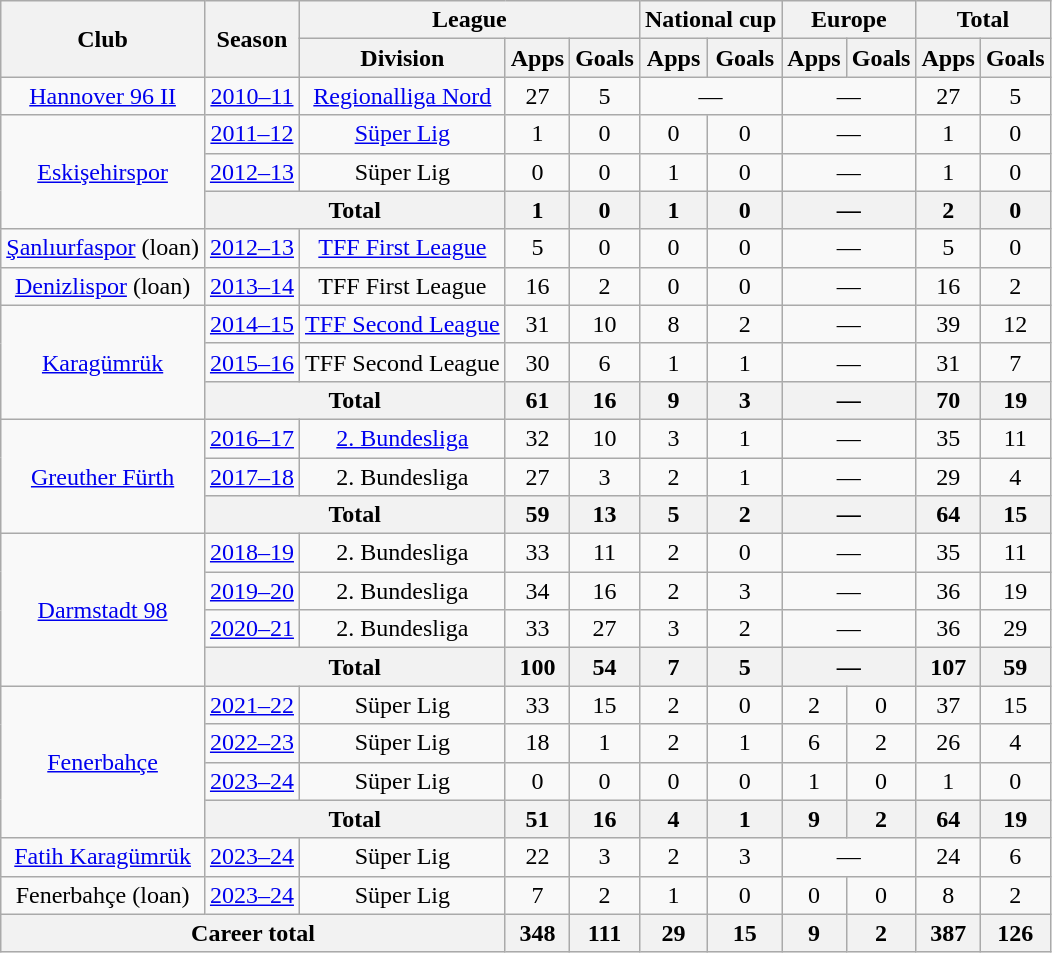<table class="wikitable nowrap" style="text-align:center">
<tr>
<th rowspan="2">Club</th>
<th rowspan="2">Season</th>
<th colspan="3">League</th>
<th colspan="2">National cup</th>
<th colspan="2">Europe</th>
<th colspan="2">Total</th>
</tr>
<tr>
<th>Division</th>
<th>Apps</th>
<th>Goals</th>
<th>Apps</th>
<th>Goals</th>
<th>Apps</th>
<th>Goals</th>
<th>Apps</th>
<th>Goals</th>
</tr>
<tr>
<td><a href='#'>Hannover 96 II</a></td>
<td><a href='#'>2010–11</a></td>
<td><a href='#'>Regionalliga Nord</a></td>
<td>27</td>
<td>5</td>
<td colspan="2">—</td>
<td colspan="2">—</td>
<td>27</td>
<td>5</td>
</tr>
<tr>
<td rowspan="3"><a href='#'>Eskişehirspor</a></td>
<td><a href='#'>2011–12</a></td>
<td><a href='#'>Süper Lig</a></td>
<td>1</td>
<td>0</td>
<td>0</td>
<td>0</td>
<td colspan="2">—</td>
<td>1</td>
<td>0</td>
</tr>
<tr>
<td><a href='#'>2012–13</a></td>
<td>Süper Lig</td>
<td>0</td>
<td>0</td>
<td>1</td>
<td>0</td>
<td colspan="2">—</td>
<td>1</td>
<td>0</td>
</tr>
<tr>
<th colspan="2">Total</th>
<th>1</th>
<th>0</th>
<th>1</th>
<th>0</th>
<th colspan="2">—</th>
<th>2</th>
<th>0</th>
</tr>
<tr>
<td><a href='#'>Şanlıurfaspor</a> (loan)</td>
<td><a href='#'>2012–13</a></td>
<td><a href='#'>TFF First League</a></td>
<td>5</td>
<td>0</td>
<td>0</td>
<td>0</td>
<td colspan="2">—</td>
<td>5</td>
<td>0</td>
</tr>
<tr>
<td><a href='#'>Denizlispor</a> (loan)</td>
<td><a href='#'>2013–14</a></td>
<td>TFF First League</td>
<td>16</td>
<td>2</td>
<td>0</td>
<td>0</td>
<td colspan="2">—</td>
<td>16</td>
<td>2</td>
</tr>
<tr>
<td rowspan="3"><a href='#'>Karagümrük</a></td>
<td><a href='#'>2014–15</a></td>
<td><a href='#'>TFF Second League</a></td>
<td>31</td>
<td>10</td>
<td>8</td>
<td>2</td>
<td colspan="2">—</td>
<td>39</td>
<td>12</td>
</tr>
<tr>
<td><a href='#'>2015–16</a></td>
<td>TFF Second League</td>
<td>30</td>
<td>6</td>
<td>1</td>
<td>1</td>
<td colspan="2">—</td>
<td>31</td>
<td>7</td>
</tr>
<tr>
<th colspan="2">Total</th>
<th>61</th>
<th>16</th>
<th>9</th>
<th>3</th>
<th colspan="2">—</th>
<th>70</th>
<th>19</th>
</tr>
<tr>
<td rowspan="3"><a href='#'>Greuther Fürth</a></td>
<td><a href='#'>2016–17</a></td>
<td><a href='#'>2. Bundesliga</a></td>
<td>32</td>
<td>10</td>
<td>3</td>
<td>1</td>
<td colspan="2">—</td>
<td>35</td>
<td>11</td>
</tr>
<tr>
<td><a href='#'>2017–18</a></td>
<td>2. Bundesliga</td>
<td>27</td>
<td>3</td>
<td>2</td>
<td>1</td>
<td colspan="2">—</td>
<td>29</td>
<td>4</td>
</tr>
<tr>
<th colspan="2">Total</th>
<th>59</th>
<th>13</th>
<th>5</th>
<th>2</th>
<th colspan="2">—</th>
<th>64</th>
<th>15</th>
</tr>
<tr>
<td rowspan="4"><a href='#'>Darmstadt 98</a></td>
<td><a href='#'>2018–19</a></td>
<td>2. Bundesliga</td>
<td>33</td>
<td>11</td>
<td>2</td>
<td>0</td>
<td colspan="2">—</td>
<td>35</td>
<td>11</td>
</tr>
<tr>
<td><a href='#'>2019–20</a></td>
<td>2. Bundesliga</td>
<td>34</td>
<td>16</td>
<td>2</td>
<td>3</td>
<td colspan="2">—</td>
<td>36</td>
<td>19</td>
</tr>
<tr>
<td><a href='#'>2020–21</a></td>
<td>2. Bundesliga</td>
<td>33</td>
<td>27</td>
<td>3</td>
<td>2</td>
<td colspan="2">—</td>
<td>36</td>
<td>29</td>
</tr>
<tr>
<th colspan="2">Total</th>
<th>100</th>
<th>54</th>
<th>7</th>
<th>5</th>
<th colspan="2">—</th>
<th>107</th>
<th>59</th>
</tr>
<tr>
<td rowspan="4"><a href='#'>Fenerbahçe</a></td>
<td><a href='#'>2021–22</a></td>
<td>Süper Lig</td>
<td>33</td>
<td>15</td>
<td>2</td>
<td>0</td>
<td>2</td>
<td>0</td>
<td>37</td>
<td>15</td>
</tr>
<tr>
<td><a href='#'>2022–23</a></td>
<td>Süper Lig</td>
<td>18</td>
<td>1</td>
<td>2</td>
<td>1</td>
<td>6</td>
<td>2</td>
<td>26</td>
<td>4</td>
</tr>
<tr>
<td><a href='#'>2023–24</a></td>
<td>Süper Lig</td>
<td>0</td>
<td>0</td>
<td>0</td>
<td>0</td>
<td>1</td>
<td>0</td>
<td>1</td>
<td>0</td>
</tr>
<tr>
<th colspan="2">Total</th>
<th>51</th>
<th>16</th>
<th>4</th>
<th>1</th>
<th>9</th>
<th>2</th>
<th>64</th>
<th>19</th>
</tr>
<tr>
<td><a href='#'>Fatih Karagümrük</a></td>
<td><a href='#'>2023–24</a></td>
<td>Süper Lig</td>
<td>22</td>
<td>3</td>
<td>2</td>
<td>3</td>
<td colspan="2">—</td>
<td>24</td>
<td>6</td>
</tr>
<tr>
<td>Fenerbahçe (loan)</td>
<td><a href='#'>2023–24</a></td>
<td>Süper Lig</td>
<td>7</td>
<td>2</td>
<td>1</td>
<td>0</td>
<td>0</td>
<td>0</td>
<td>8</td>
<td>2</td>
</tr>
<tr>
<th colspan="3">Career total</th>
<th>348</th>
<th>111</th>
<th>29</th>
<th>15</th>
<th>9</th>
<th>2</th>
<th>387</th>
<th>126</th>
</tr>
</table>
